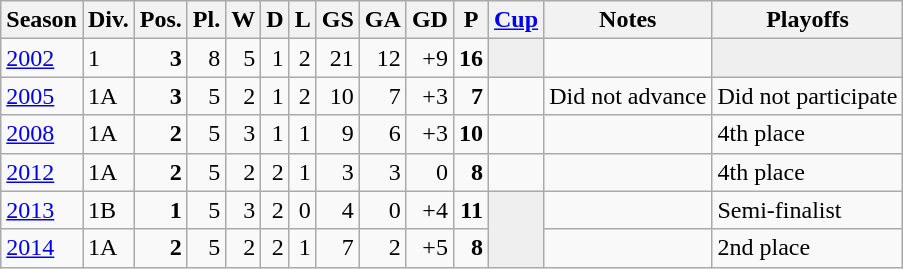<table class="wikitable">
<tr style="background:#efefef;">
<th>Season</th>
<th>Div.</th>
<th>Pos.</th>
<th>Pl.</th>
<th>W</th>
<th>D</th>
<th>L</th>
<th>GS</th>
<th>GA</th>
<th>GD</th>
<th>P</th>
<th><a href='#'>Cup</a></th>
<th>Notes</th>
<th>Playoffs</th>
</tr>
<tr>
<td><a href='#'>2002</a></td>
<td>1</td>
<td align=right><strong>3</strong></td>
<td align=right>8</td>
<td align=right>5</td>
<td align=right>1</td>
<td align=right>2</td>
<td align=right>21</td>
<td align=right>12</td>
<td align=right>+9</td>
<td align=right><strong>16</strong></td>
<td bgcolor=#EFEFEF></td>
<td></td>
<td bgcolor=#EFEFEF></td>
</tr>
<tr>
<td><a href='#'>2005</a></td>
<td>1A</td>
<td align=right><strong>3</strong></td>
<td align=right>5</td>
<td align=right>2</td>
<td align=right>1</td>
<td align=right>2</td>
<td align=right>10</td>
<td align=right>7</td>
<td align=right>+3</td>
<td align=right><strong>7</strong></td>
<td></td>
<td>Did not advance</td>
<td>Did not participate</td>
</tr>
<tr>
<td><a href='#'>2008</a></td>
<td>1A</td>
<td align=right><strong>2</strong></td>
<td align=right>5</td>
<td align=right>3</td>
<td align=right>1</td>
<td align=right>1</td>
<td align=right>9</td>
<td align=right>6</td>
<td align=right>+3</td>
<td align=right><strong>10</strong></td>
<td></td>
<td></td>
<td>4th place</td>
</tr>
<tr>
<td><a href='#'>2012</a></td>
<td>1A</td>
<td align=right><strong>2</strong></td>
<td align=right>5</td>
<td align=right>2</td>
<td align=right>2</td>
<td align=right>1</td>
<td align=right>3</td>
<td align=right>3</td>
<td align=right>0</td>
<td align=right><strong>8</strong></td>
<td></td>
<td></td>
<td>4th place</td>
</tr>
<tr>
<td><a href='#'>2013</a></td>
<td>1B</td>
<td align=right><strong>1</strong></td>
<td align=right>5</td>
<td align=right>3</td>
<td align=right>2</td>
<td align=right>0</td>
<td align=right>4</td>
<td align=right>0</td>
<td align=right>+4</td>
<td align=right><strong>11</strong></td>
<td rowspan="2" bgcolor=#EFEFEF></td>
<td></td>
<td>Semi-finalist</td>
</tr>
<tr>
<td><a href='#'>2014</a></td>
<td>1A</td>
<td align=right><strong>2</strong></td>
<td align=right>5</td>
<td align=right>2</td>
<td align=right>2</td>
<td align=right>1</td>
<td align=right>7</td>
<td align=right>2</td>
<td align=right>+5</td>
<td align=right><strong>8</strong></td>
<td></td>
<td>2nd place</td>
</tr>
</table>
